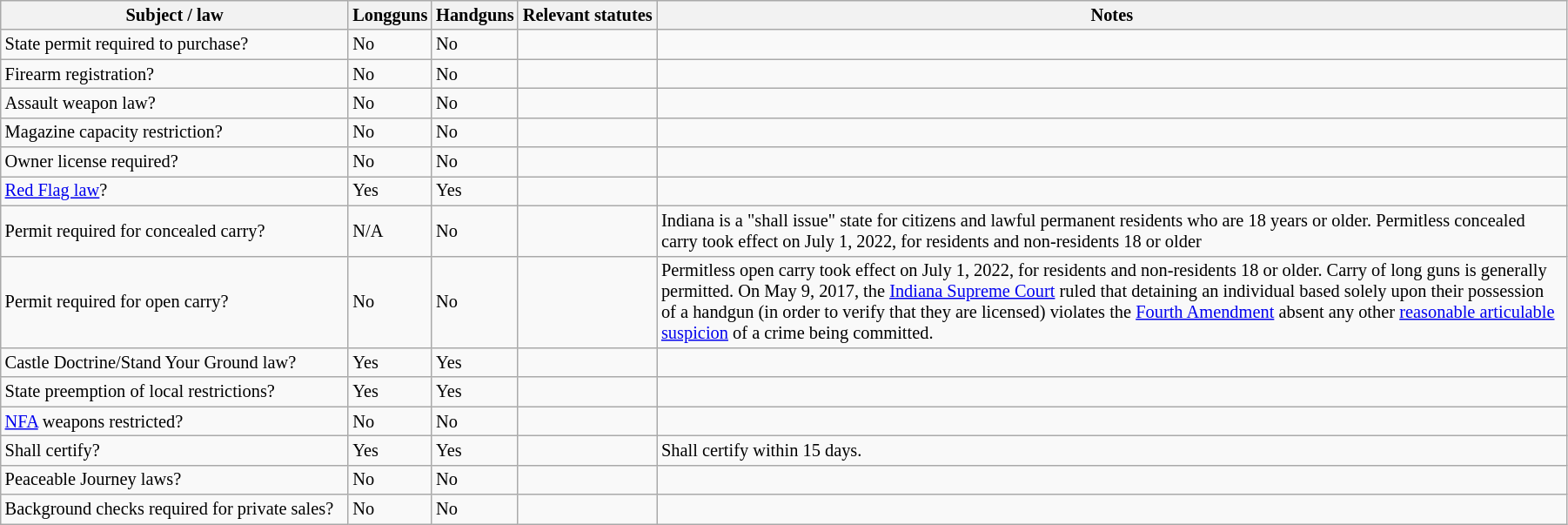<table class="wikitable" style="font-size:85%; width:95%;">
<tr>
<th scope="col" style="width:260px;">Subject / law</th>
<th scope="col" style="width:50px;">Longguns</th>
<th scope="col" style="width:50px;">Handguns</th>
<th scope="col" style="width:100px;">Relevant statutes</th>
<th>Notes</th>
</tr>
<tr>
<td>State permit required to purchase?</td>
<td>No</td>
<td>No</td>
<td></td>
<td></td>
</tr>
<tr>
<td>Firearm registration?</td>
<td>No</td>
<td>No</td>
<td></td>
<td></td>
</tr>
<tr>
<td>Assault weapon law?</td>
<td>No</td>
<td>No</td>
<td></td>
<td></td>
</tr>
<tr>
<td>Magazine capacity restriction?</td>
<td>No</td>
<td>No</td>
<td></td>
<td></td>
</tr>
<tr>
<td>Owner license required?</td>
<td>No</td>
<td>No</td>
<td></td>
<td></td>
</tr>
<tr>
<td><a href='#'>Red Flag law</a>?</td>
<td>Yes</td>
<td>Yes</td>
<td></td>
<td></td>
</tr>
<tr>
<td>Permit required for concealed carry?</td>
<td>N/A</td>
<td>No</td>
<td><br><br></td>
<td>Indiana is a "shall issue" state for citizens and lawful permanent residents who are 18 years or older. Permitless concealed carry took effect on July 1, 2022, for residents and non-residents 18 or older</td>
</tr>
<tr>
<td>Permit required for open carry?</td>
<td>No</td>
<td>No</td>
<td><br></td>
<td>Permitless open carry took effect on July 1, 2022, for residents and non-residents 18 or older. Carry of long guns is generally permitted. On May 9, 2017, the <a href='#'>Indiana Supreme Court</a> ruled that detaining an individual based solely upon their possession of a handgun (in order to verify that they are licensed) violates the <a href='#'>Fourth Amendment</a> absent any other <a href='#'>reasonable articulable suspicion</a> of a crime being committed.</td>
</tr>
<tr>
<td>Castle Doctrine/Stand Your Ground law?</td>
<td>Yes</td>
<td>Yes</td>
<td></td>
<td></td>
</tr>
<tr>
<td>State preemption of local restrictions?</td>
<td>Yes</td>
<td>Yes</td>
<td></td>
<td></td>
</tr>
<tr>
<td><a href='#'>NFA</a> weapons restricted?</td>
<td>No</td>
<td>No</td>
<td></td>
<td></td>
</tr>
<tr>
<td>Shall certify?</td>
<td>Yes</td>
<td>Yes</td>
<td></td>
<td>Shall certify within 15 days.</td>
</tr>
<tr>
<td>Peaceable Journey laws?</td>
<td>No</td>
<td>No</td>
<td></td>
<td></td>
</tr>
<tr>
<td>Background checks required for private sales?</td>
<td>No</td>
<td>No</td>
<td></td>
<td></td>
</tr>
</table>
